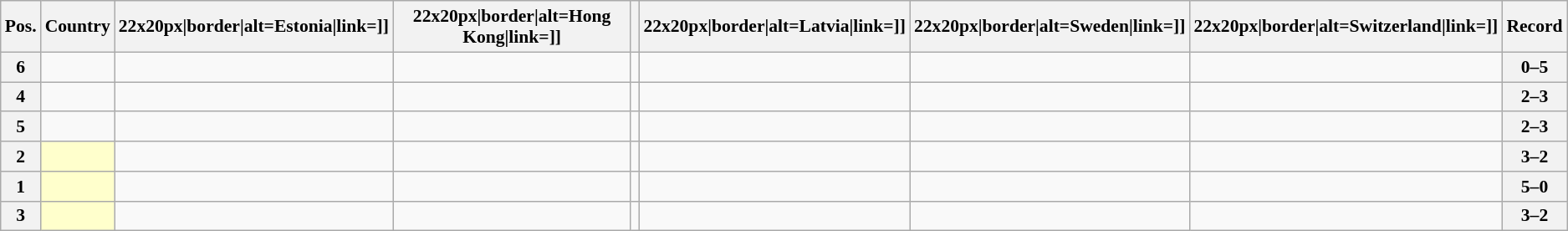<table class="wikitable sortable nowrap" style="text-align:center; font-size:0.9em;">
<tr>
<th>Pos.</th>
<th>Country</th>
<th [[Image:>22x20px|border|alt=Estonia|link=]]</th>
<th [[Image:>22x20px|border|alt=Hong Kong|link=]]</th>
<th></th>
<th [[Image:>22x20px|border|alt=Latvia|link=]]</th>
<th [[Image:>22x20px|border|alt=Sweden|link=]]</th>
<th [[Image:>22x20px|border|alt=Switzerland|link=]]</th>
<th>Record</th>
</tr>
<tr>
<th>6</th>
<td style="text-align:left;"></td>
<td></td>
<td></td>
<td></td>
<td></td>
<td></td>
<td></td>
<th>0–5</th>
</tr>
<tr>
<th>4</th>
<td style="text-align:left;"></td>
<td></td>
<td></td>
<td></td>
<td></td>
<td></td>
<td></td>
<th>2–3</th>
</tr>
<tr>
<th>5</th>
<td style="text-align:left;"></td>
<td></td>
<td></td>
<td></td>
<td></td>
<td></td>
<td></td>
<th>2–3</th>
</tr>
<tr>
<th>2</th>
<td style="text-align:left; background:#ffffcc;"></td>
<td></td>
<td></td>
<td></td>
<td></td>
<td></td>
<td></td>
<th>3–2</th>
</tr>
<tr>
<th>1</th>
<td style="text-align:left; background:#ffffcc;"></td>
<td></td>
<td></td>
<td></td>
<td></td>
<td></td>
<td></td>
<th>5–0</th>
</tr>
<tr>
<th>3</th>
<td style="text-align:left; background:#ffffcc;"></td>
<td></td>
<td></td>
<td></td>
<td></td>
<td></td>
<td></td>
<th>3–2</th>
</tr>
</table>
